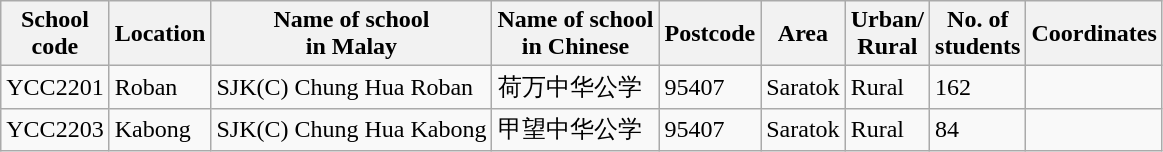<table class="wikitable sortable">
<tr>
<th>School<br>code</th>
<th>Location</th>
<th>Name of school<br>in Malay</th>
<th>Name of school<br>in Chinese</th>
<th>Postcode</th>
<th>Area</th>
<th>Urban/<br>Rural</th>
<th>No. of<br>students</th>
<th>Coordinates</th>
</tr>
<tr>
<td>YCC2201</td>
<td>Roban</td>
<td>SJK(C) Chung Hua Roban</td>
<td>荷万中华公学</td>
<td>95407</td>
<td>Saratok</td>
<td>Rural</td>
<td>162</td>
<td></td>
</tr>
<tr>
<td>YCC2203</td>
<td>Kabong</td>
<td>SJK(C) Chung Hua Kabong</td>
<td>甲望中华公学</td>
<td>95407</td>
<td>Saratok</td>
<td>Rural</td>
<td>84</td>
<td></td>
</tr>
</table>
